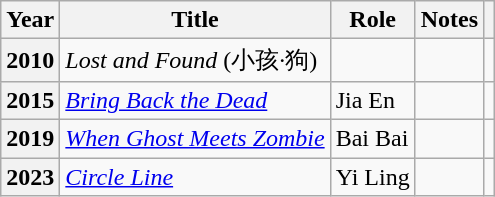<table class="wikitable sortable plainrowheaders">
<tr>
<th scope="col">Year</th>
<th scope="col">Title</th>
<th scope="col">Role</th>
<th scope="col" class="unsortable">Notes</th>
<th scope="col" class="unsortable"></th>
</tr>
<tr>
<th scope="row">2010</th>
<td><em>Lost and Found</em> (小孩·狗)</td>
<td></td>
<td></td>
<td></td>
</tr>
<tr>
<th scope="row">2015</th>
<td><em><a href='#'>Bring Back the Dead</a></em></td>
<td>Jia En</td>
<td></td>
<td></td>
</tr>
<tr>
<th scope="row">2019</th>
<td><em><a href='#'>When Ghost Meets Zombie</a></em></td>
<td>Bai Bai</td>
<td></td>
<td></td>
</tr>
<tr>
<th scope="row">2023</th>
<td><em><a href='#'>Circle Line</a></em></td>
<td>Yi Ling</td>
<td></td>
<td></td>
</tr>
</table>
